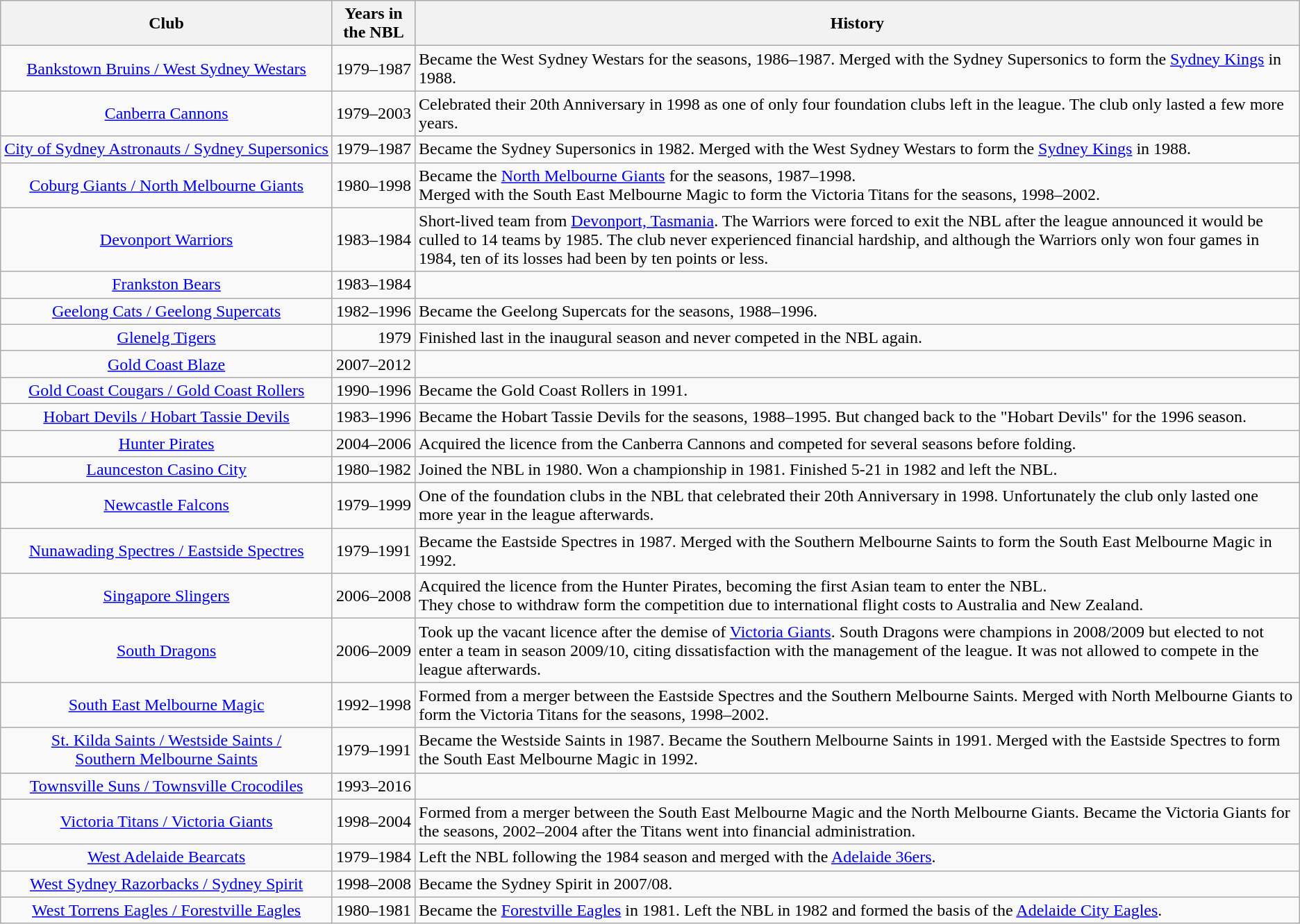<table class="wikitable sortable">
<tr>
<th nowrap>Club</th>
<th nowrap>Years in <br> the NBL</th>
<th>History</th>
</tr>
<tr>
<td nowrap align=center><a href='#'>Bankstown Bruins / West Sydney Westars</a></td>
<td nowrap align=right>1979–1987</td>
<td valign=top>Became the West Sydney Westars for the seasons, 1986–1987. Merged with the Sydney Supersonics to form the <a href='#'>Sydney Kings</a> in 1988.</td>
</tr>
<tr>
<td nowrap align=center><a href='#'>Canberra Cannons</a></td>
<td nowrap align=right>1979–2003</td>
<td valign=top>Celebrated their 20th Anniversary in 1998 as one of only four foundation clubs left in the league. The club only lasted a few more years.</td>
</tr>
<tr>
<td nowrap align=center><a href='#'>City of Sydney Astronauts / Sydney Supersonics</a></td>
<td nowrap align=right>1979–1987</td>
<td valign=top>Became the Sydney Supersonics in 1982. Merged with the West Sydney Westars to form the <a href='#'>Sydney Kings</a> in 1988.</td>
</tr>
<tr>
<td nowrap align=center><a href='#'>Coburg Giants / North Melbourne Giants</a></td>
<td nowrap align=right>1980–1998</td>
<td valign=top>Became the <a href='#'>North Melbourne Giants</a> for the seasons, 1987–1998.<br>Merged with the South East Melbourne Magic to form the Victoria Titans for the seasons, 1998–2002.</td>
</tr>
<tr>
<td nowrap align=center><a href='#'>Devonport Warriors</a></td>
<td nowrap align=right>1983–1984</td>
<td valign=top>Short-lived team from <a href='#'>Devonport, Tasmania</a>. The Warriors were forced to exit the NBL after the league announced it would be culled to 14 teams by 1985. The club never experienced financial hardship, and although the Warriors only won four games in 1984, ten of its losses had been by ten points or less.</td>
</tr>
<tr>
<td nowrap align=center><a href='#'>Frankston Bears</a></td>
<td nowrap align=right>1983–1984</td>
<td valign=top></td>
</tr>
<tr>
<td nowrap align=center><a href='#'>Geelong Cats / Geelong Supercats</a></td>
<td nowrap align=right>1982–1996</td>
<td valign="top">Became the Geelong Supercats for the seasons, 1988–1996.</td>
</tr>
<tr>
<td nowrap align=center><a href='#'>Glenelg Tigers</a></td>
<td nowrap align=right>1979</td>
<td valign=top>Finished last in the inaugural season and never competed in the NBL again.</td>
</tr>
<tr>
<td nowrap align=center><a href='#'>Gold Coast Blaze</a></td>
<td nowrap align=right>2007–2012</td>
<td valign=top></td>
</tr>
<tr>
<td nowrap align=center><a href='#'>Gold Coast Cougars / Gold Coast Rollers</a></td>
<td nowrap align=right>1990–1996</td>
<td valign="top">Became the Gold Coast Rollers in 1991.</td>
</tr>
<tr>
<td nowrap align=center><a href='#'>Hobart Devils / Hobart Tassie Devils</a></td>
<td nowrap align=right>1983–1996</td>
<td valign=top>Became the Hobart Tassie Devils for the seasons, 1988–1995. But changed back to the "Hobart Devils" for the 1996 season.</td>
</tr>
<tr>
<td nowrap align=center><a href='#'>Hunter Pirates</a></td>
<td nowrap align=right>2004–2006</td>
<td valign=top>Acquired the licence from the Canberra Cannons and competed for several seasons before folding.</td>
</tr>
<tr>
<td nowrap align=center><a href='#'>Launceston Casino City</a></td>
<td nowrap align=right>1980–1982</td>
<td valign=top>Joined the NBL in 1980. Won a championship in 1981. Finished 5-21 in 1982 and left the NBL.</td>
</tr>
<tr>
</tr>
<tr>
<td nowrap align=center><a href='#'>Newcastle Falcons</a></td>
<td nowrap align=right>1979–1999</td>
<td valign=top>One of the foundation clubs in the NBL that celebrated their 20th Anniversary in 1998. Unfortunately the club only lasted one more year in the league afterwards.</td>
</tr>
<tr>
<td nowrap align=center><a href='#'>Nunawading Spectres / Eastside Spectres</a></td>
<td nowrap align=right>1979–1991</td>
<td valign="top">Became the Eastside Spectres in 1987. Merged with the Southern Melbourne Saints to form the South East Melbourne Magic in 1992.</td>
</tr>
<tr>
<td nowrap align=center><a href='#'>Singapore Slingers</a></td>
<td nowrap align=right>2006–2008</td>
<td valign=top>Acquired the licence from the Hunter Pirates, becoming the first Asian team to enter the NBL.<br>They chose to withdraw form the competition due to international flight costs to Australia and New Zealand.</td>
</tr>
<tr>
<td nowrap align=center><a href='#'>South Dragons</a></td>
<td nowrap align=right>2006–2009</td>
<td valign=top>Took up the vacant licence after the demise of <a href='#'>Victoria Giants</a>. South Dragons were champions in 2008/2009 but elected to not enter a team in season 2009/10, citing dissatisfaction with the management of the league. It was not allowed to compete in the league afterwards.</td>
</tr>
<tr>
<td nowrap align=center><a href='#'>South East Melbourne Magic</a></td>
<td nowrap align=right>1992–1998</td>
<td valign=top>Formed from a merger between the Eastside Spectres and the Southern Melbourne Saints. Merged with North Melbourne Giants to form the Victoria Titans for the seasons, 1998–2002.</td>
</tr>
<tr>
<td nowrap="" align="center"><a href='#'>St. Kilda Saints / Westside Saints / <br> Southern Melbourne Saints</a></td>
<td nowrap="" align="right">1979–1991</td>
<td valign="top">Became the Westside Saints in 1987. Became the Southern Melbourne Saints in 1991. Merged with the Eastside Spectres to form the South East Melbourne Magic in 1992.</td>
</tr>
<tr>
<td nowrap align=center><a href='#'>Townsville Suns / Townsville Crocodiles</a></td>
<td nowrap align=right>1993–2016</td>
<td valign=top></td>
</tr>
<tr>
<td nowrap="" align="center"><a href='#'>Victoria Titans / Victoria Giants</a></td>
<td nowrap="" align="right">1998–2004</td>
<td valign="top">Formed from a merger between the South East Melbourne Magic and the North Melbourne Giants. Became the Victoria Giants for the seasons, 2002–2004 after the Titans went into financial administration.</td>
</tr>
<tr>
<td nowrap align=center><a href='#'>West Adelaide Bearcats</a></td>
<td nowrap align=right>1979–1984</td>
<td valign=top>Left the NBL following the 1984 season and merged with the <a href='#'>Adelaide 36ers</a>.</td>
</tr>
<tr>
<td nowrap align=center><a href='#'>West Sydney Razorbacks / Sydney Spirit</a></td>
<td nowrap align=right>1998–2008</td>
<td valign=top>Became the Sydney Spirit in 2007/08.</td>
</tr>
<tr>
<td nowrap="" align="center"><a href='#'>West Torrens Eagles / Forestville Eagles</a></td>
<td nowrap="" align="right">1980–1981</td>
<td valign="top">Became the <a href='#'>Forestville Eagles</a> in 1981. Left the NBL in 1982 and formed the basis of the <a href='#'>Adelaide City Eagles</a>.</td>
</tr>
</table>
